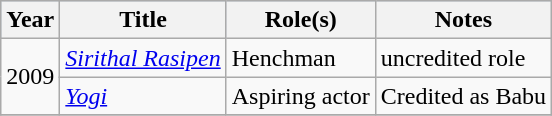<table class="wikitable sortable">
<tr style="background:#B0C4DE;">
<th scope="col">Year</th>
<th scope="col">Title</th>
<th scope="col">Role(s)</th>
<th scope="col" class=unsortable>Notes</th>
</tr>
<tr>
<td rowspan="2">2009</td>
<td><em><a href='#'>Sirithal Rasipen</a></em></td>
<td>Henchman</td>
<td>uncredited role</td>
</tr>
<tr>
<td><em><a href='#'>Yogi</a></em></td>
<td>Aspiring actor</td>
<td>Credited as Babu</td>
</tr>
<tr>
</tr>
</table>
